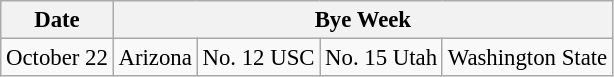<table class="wikitable" style="font-size:95%;">
<tr>
<th>Date</th>
<th colspan="4">Bye Week</th>
</tr>
<tr>
<td>October 22</td>
<td>Arizona</td>
<td>No. 12 USC</td>
<td>No. 15 Utah</td>
<td>Washington State</td>
</tr>
</table>
